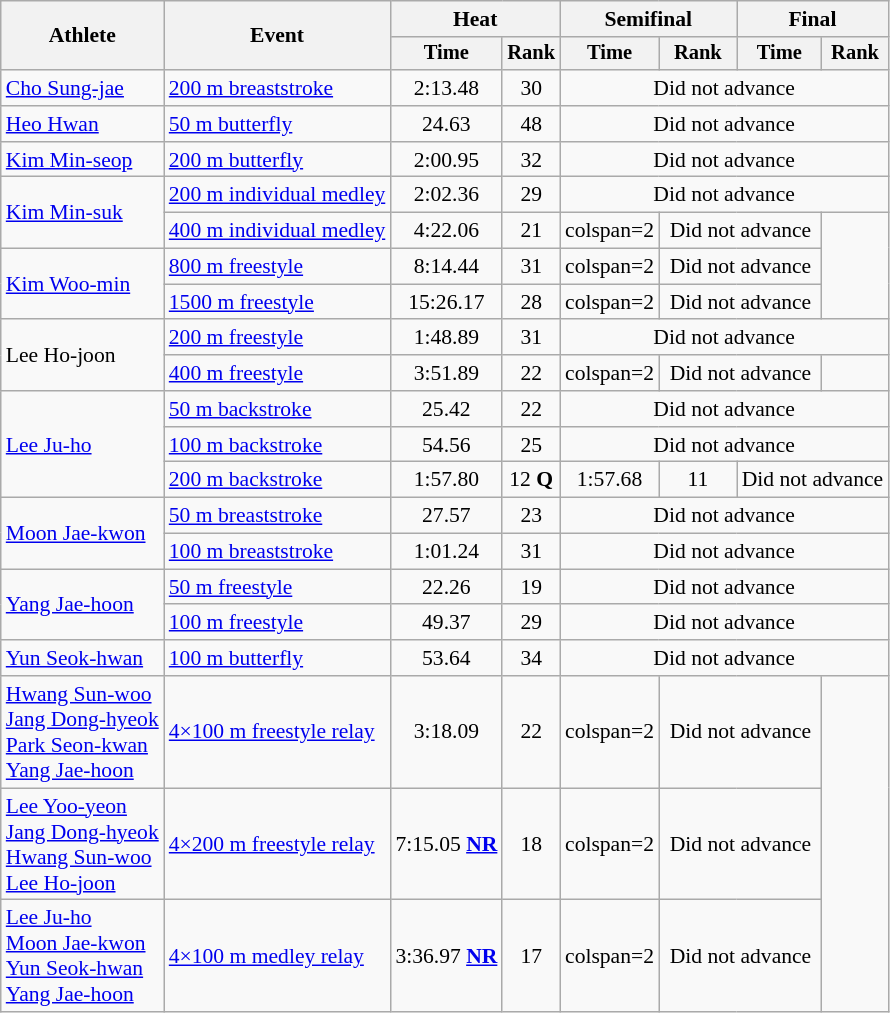<table class="wikitable" style="text-align:center; font-size:90%">
<tr>
<th rowspan="2">Athlete</th>
<th rowspan="2">Event</th>
<th colspan="2">Heat</th>
<th colspan="2">Semifinal</th>
<th colspan="2">Final</th>
</tr>
<tr style="font-size:95%">
<th>Time</th>
<th>Rank</th>
<th>Time</th>
<th>Rank</th>
<th>Time</th>
<th>Rank</th>
</tr>
<tr>
<td align=left><a href='#'>Cho Sung-jae</a></td>
<td align=left><a href='#'>200 m breaststroke</a></td>
<td>2:13.48</td>
<td>30</td>
<td colspan=4>Did not advance</td>
</tr>
<tr>
<td align=left><a href='#'>Heo Hwan</a></td>
<td align=left><a href='#'>50 m butterfly</a></td>
<td>24.63</td>
<td>48</td>
<td colspan=4>Did not advance</td>
</tr>
<tr>
<td align=left><a href='#'>Kim Min-seop</a></td>
<td align=left><a href='#'>200 m butterfly</a></td>
<td>2:00.95</td>
<td>32</td>
<td colspan=4>Did not advance</td>
</tr>
<tr>
<td align=left rowspan=2><a href='#'>Kim Min-suk</a></td>
<td align=left><a href='#'>200 m individual medley</a></td>
<td>2:02.36</td>
<td>29</td>
<td colspan=4>Did not advance</td>
</tr>
<tr>
<td align=left><a href='#'>400 m individual medley</a></td>
<td>4:22.06</td>
<td>21</td>
<td>colspan=2 </td>
<td colspan=2>Did not advance</td>
</tr>
<tr>
<td align=left rowspan=2><a href='#'>Kim Woo-min</a></td>
<td align=left><a href='#'>800 m freestyle</a></td>
<td>8:14.44</td>
<td>31</td>
<td>colspan=2 </td>
<td colspan=2>Did not advance</td>
</tr>
<tr>
<td align=left><a href='#'>1500 m freestyle</a></td>
<td>15:26.17</td>
<td>28</td>
<td>colspan=2 </td>
<td colspan=2>Did not advance</td>
</tr>
<tr>
<td align=left rowspan=2>Lee Ho-joon</td>
<td align=left><a href='#'>200 m freestyle</a></td>
<td>1:48.89</td>
<td>31</td>
<td colspan=4>Did not advance</td>
</tr>
<tr>
<td align=left><a href='#'>400 m freestyle</a></td>
<td>3:51.89</td>
<td>22</td>
<td>colspan=2 </td>
<td colspan=2>Did not advance</td>
</tr>
<tr>
<td align=left rowspan=3><a href='#'>Lee Ju-ho</a></td>
<td align=left><a href='#'>50 m backstroke</a></td>
<td>25.42</td>
<td>22</td>
<td colspan=4>Did not advance</td>
</tr>
<tr>
<td align=left><a href='#'>100 m backstroke</a></td>
<td>54.56</td>
<td>25</td>
<td colspan=4>Did not advance</td>
</tr>
<tr>
<td align=left><a href='#'>200 m backstroke</a></td>
<td>1:57.80</td>
<td>12 <strong>Q</strong></td>
<td>1:57.68</td>
<td>11</td>
<td colspan=2>Did not advance</td>
</tr>
<tr>
<td align=left rowspan=2><a href='#'>Moon Jae-kwon</a></td>
<td align=left><a href='#'>50 m breaststroke</a></td>
<td>27.57</td>
<td>23</td>
<td colspan=4>Did not advance</td>
</tr>
<tr>
<td align=left><a href='#'>100 m breaststroke</a></td>
<td>1:01.24</td>
<td>31</td>
<td colspan=4>Did not advance</td>
</tr>
<tr>
<td align=left rowspan=2><a href='#'>Yang Jae-hoon</a></td>
<td align=left><a href='#'>50 m freestyle</a></td>
<td>22.26</td>
<td>19</td>
<td colspan=4>Did not advance</td>
</tr>
<tr>
<td align=left><a href='#'>100 m freestyle</a></td>
<td>49.37</td>
<td>29</td>
<td colspan=4>Did not advance</td>
</tr>
<tr>
<td align=left><a href='#'>Yun Seok-hwan</a></td>
<td align=left><a href='#'>100 m butterfly</a></td>
<td>53.64</td>
<td>34</td>
<td colspan=4>Did not advance</td>
</tr>
<tr>
<td align=left><a href='#'>Hwang Sun-woo</a><br><a href='#'>Jang Dong-hyeok</a><br><a href='#'>Park Seon-kwan</a><br><a href='#'>Yang Jae-hoon</a></td>
<td align=left><a href='#'>4×100 m freestyle relay</a></td>
<td>3:18.09</td>
<td>22</td>
<td>colspan=2 </td>
<td colspan=2>Did not advance</td>
</tr>
<tr>
<td align=left><a href='#'>Lee Yoo-yeon</a><br><a href='#'>Jang Dong-hyeok</a><br><a href='#'>Hwang Sun-woo</a><br><a href='#'>Lee Ho-joon</a></td>
<td align=left><a href='#'>4×200 m freestyle relay</a></td>
<td>7:15.05 <strong><a href='#'>NR</a></strong></td>
<td>18</td>
<td>colspan=2 </td>
<td colspan=2>Did not advance</td>
</tr>
<tr>
<td align=left><a href='#'>Lee Ju-ho</a><br><a href='#'>Moon Jae-kwon</a><br><a href='#'>Yun Seok-hwan</a><br><a href='#'>Yang Jae-hoon</a></td>
<td align=left><a href='#'>4×100 m medley relay</a></td>
<td>3:36.97 <strong><a href='#'>NR</a></strong></td>
<td>17</td>
<td>colspan=2 </td>
<td colspan=2>Did not advance</td>
</tr>
</table>
